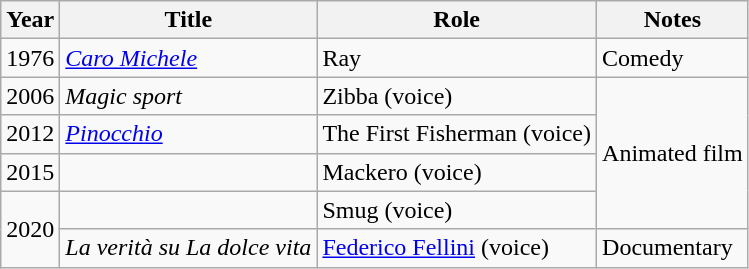<table class="wikitable plainrowheaders sortable">
<tr>
<th scope="col">Year</th>
<th scope="col">Title</th>
<th scope="col">Role</th>
<th scope="col">Notes</th>
</tr>
<tr>
<td>1976</td>
<td><em><a href='#'>Caro Michele</a></em></td>
<td>Ray</td>
<td>Comedy</td>
</tr>
<tr>
<td>2006</td>
<td><em>Magic sport</em></td>
<td>Zibba (voice)</td>
<td Rowspan=4>Animated film</td>
</tr>
<tr>
<td>2012</td>
<td><em><a href='#'>Pinocchio</a></em></td>
<td>The First Fisherman (voice)</td>
</tr>
<tr>
<td>2015</td>
<td><em></em></td>
<td>Mackero (voice)</td>
</tr>
<tr>
<td rowspan=2>2020</td>
<td><em></em></td>
<td>Smug (voice)</td>
</tr>
<tr>
<td><em>La verità su La dolce vita</em></td>
<td><a href='#'>Federico Fellini</a> (voice)</td>
<td>Documentary</td>
</tr>
</table>
